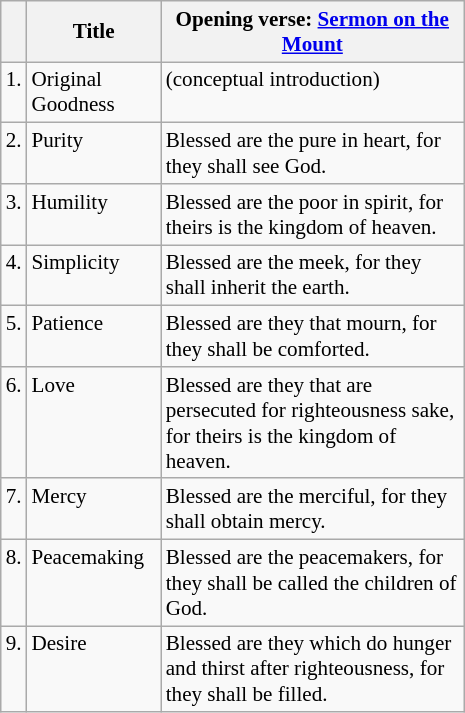<table class="wikitable floatright" style="margin-top: 0.5em; max-width: 22em; font-size: 88%">
<tr>
<th></th>
<th>Title</th>
<th>Opening verse: <a href='#'>Sermon on the Mount</a></th>
</tr>
<tr style="vertical-align: top">
<td>1.</td>
<td>Original Goodness</td>
<td>(conceptual introduction)</td>
</tr>
<tr style="vertical-align: top">
<td>2.</td>
<td>Purity</td>
<td>Blessed are the pure in heart, for they shall see God.</td>
</tr>
<tr style="vertical-align: top">
<td>3.</td>
<td>Humility</td>
<td>Blessed are the poor in spirit, for theirs is the kingdom of heaven.</td>
</tr>
<tr style="vertical-align: top">
<td>4.</td>
<td>Simplicity</td>
<td>Blessed are the meek, for they shall inherit the earth.</td>
</tr>
<tr style="vertical-align: top">
<td>5.</td>
<td>Patience</td>
<td>Blessed are they that mourn, for they shall be comforted.</td>
</tr>
<tr style="vertical-align: top">
<td>6.</td>
<td>Love</td>
<td>Blessed are they that are persecuted for righteousness sake, for theirs is the kingdom of heaven.</td>
</tr>
<tr style="vertical-align: top">
<td>7.</td>
<td>Mercy</td>
<td>Blessed are the merciful, for they shall obtain mercy.</td>
</tr>
<tr style="vertical-align: top">
<td>8.</td>
<td>Peacemaking</td>
<td>Blessed are the peacemakers, for they shall be called the children of God.</td>
</tr>
<tr style="vertical-align: top">
<td>9.</td>
<td>Desire</td>
<td>Blessed are they which do hunger and thirst after righteousness, for they shall be filled.</td>
</tr>
</table>
